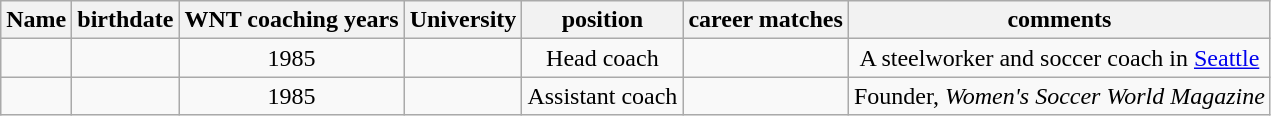<table class="wikitable sortable" style="text-align:center;">
<tr>
<th>Name</th>
<th>birthdate</th>
<th>WNT coaching years</th>
<th>University</th>
<th>position</th>
<th>career matches</th>
<th>comments</th>
</tr>
<tr>
<td></td>
<td></td>
<td>1985</td>
<td></td>
<td>Head coach</td>
<td></td>
<td>A steelworker and soccer coach in <a href='#'>Seattle</a></td>
</tr>
<tr>
<td></td>
<td></td>
<td>1985</td>
<td></td>
<td>Assistant coach</td>
<td></td>
<td>Founder, <em>Women's Soccer World Magazine</em></td>
</tr>
</table>
